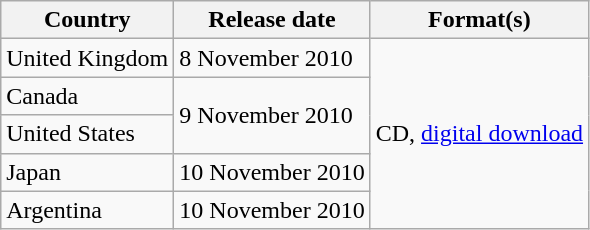<table class="wikitable">
<tr>
<th>Country</th>
<th>Release date</th>
<th>Format(s)</th>
</tr>
<tr>
<td>United Kingdom</td>
<td>8 November 2010</td>
<td rowspan="6">CD, <a href='#'>digital download</a></td>
</tr>
<tr>
<td>Canada</td>
<td rowspan="2">9 November 2010</td>
</tr>
<tr>
<td>United States</td>
</tr>
<tr>
<td>Japan</td>
<td>10 November 2010</td>
</tr>
<tr>
<td>Argentina</td>
<td>10 November 2010</td>
</tr>
</table>
